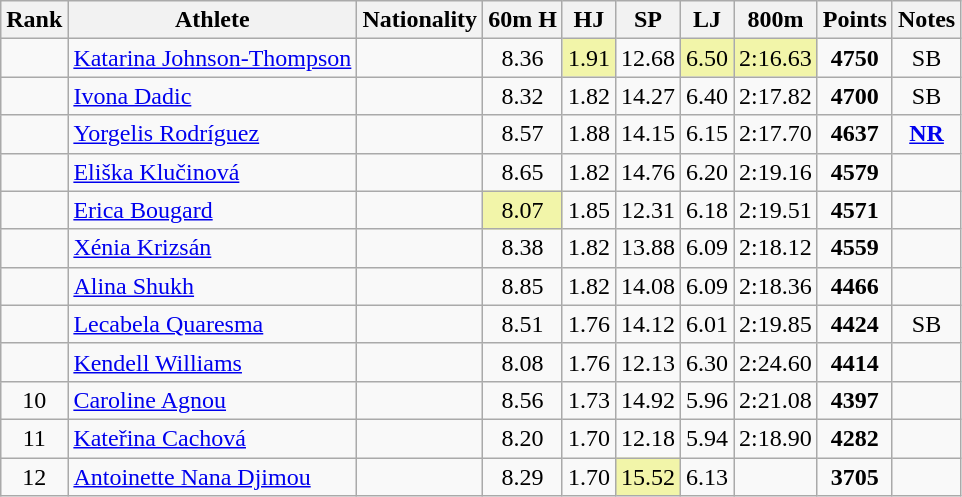<table class="wikitable sortable" style=" text-align:center">
<tr>
<th>Rank</th>
<th>Athlete</th>
<th>Nationality</th>
<th>60m H</th>
<th>HJ</th>
<th>SP</th>
<th>LJ</th>
<th>800m</th>
<th>Points</th>
<th>Notes</th>
</tr>
<tr>
<td></td>
<td align=left><a href='#'>Katarina Johnson-Thompson</a></td>
<td align=left></td>
<td>8.36</td>
<td bgcolor=#F2F5A9>1.91</td>
<td>12.68</td>
<td bgcolor=#F2F5A9>6.50</td>
<td bgcolor=#F2F5A9>2:16.63</td>
<td><strong>4750</strong></td>
<td>SB</td>
</tr>
<tr>
<td></td>
<td align=left><a href='#'>Ivona Dadic</a></td>
<td align=left></td>
<td>8.32</td>
<td>1.82</td>
<td>14.27</td>
<td>6.40</td>
<td>2:17.82</td>
<td><strong>4700</strong></td>
<td>SB</td>
</tr>
<tr>
<td></td>
<td align=left><a href='#'>Yorgelis Rodríguez</a></td>
<td align=left></td>
<td>8.57</td>
<td>1.88</td>
<td>14.15</td>
<td>6.15</td>
<td>2:17.70</td>
<td><strong>4637</strong></td>
<td><strong><a href='#'>NR</a></strong></td>
</tr>
<tr>
<td></td>
<td align=left><a href='#'>Eliška Klučinová</a></td>
<td align=left></td>
<td>8.65</td>
<td>1.82</td>
<td>14.76</td>
<td>6.20</td>
<td>2:19.16</td>
<td><strong>4579</strong></td>
<td></td>
</tr>
<tr>
<td></td>
<td align=left><a href='#'>Erica Bougard</a></td>
<td align=left></td>
<td bgcolor=#F2F5A9>8.07</td>
<td>1.85</td>
<td>12.31</td>
<td>6.18</td>
<td>2:19.51</td>
<td><strong>4571</strong></td>
<td></td>
</tr>
<tr>
<td></td>
<td align=left><a href='#'>Xénia Krizsán</a></td>
<td align=left></td>
<td>8.38</td>
<td>1.82</td>
<td>13.88</td>
<td>6.09</td>
<td>2:18.12</td>
<td><strong>4559</strong></td>
<td></td>
</tr>
<tr>
<td></td>
<td align=left><a href='#'>Alina Shukh</a></td>
<td align=left></td>
<td>8.85</td>
<td>1.82</td>
<td>14.08</td>
<td>6.09</td>
<td>2:18.36</td>
<td><strong>4466</strong></td>
<td></td>
</tr>
<tr>
<td></td>
<td align=left><a href='#'>Lecabela Quaresma</a></td>
<td align=left></td>
<td>8.51</td>
<td>1.76</td>
<td>14.12</td>
<td>6.01</td>
<td>2:19.85</td>
<td><strong>4424</strong></td>
<td>SB</td>
</tr>
<tr>
<td></td>
<td align=left><a href='#'>Kendell Williams</a></td>
<td align=left></td>
<td>8.08</td>
<td>1.76</td>
<td>12.13</td>
<td>6.30</td>
<td>2:24.60</td>
<td><strong>4414</strong></td>
<td></td>
</tr>
<tr>
<td>10</td>
<td align=left><a href='#'>Caroline Agnou</a></td>
<td align=left></td>
<td>8.56</td>
<td>1.73</td>
<td>14.92</td>
<td>5.96</td>
<td>2:21.08</td>
<td><strong>4397</strong></td>
<td></td>
</tr>
<tr>
<td>11</td>
<td align=left><a href='#'>Kateřina Cachová</a></td>
<td align=left></td>
<td>8.20</td>
<td>1.70</td>
<td>12.18</td>
<td>5.94</td>
<td>2:18.90</td>
<td><strong>4282</strong></td>
<td></td>
</tr>
<tr>
<td>12</td>
<td align=left><a href='#'>Antoinette Nana Djimou</a></td>
<td align=left></td>
<td>8.29</td>
<td>1.70</td>
<td bgcolor=#F2F5A9>15.52</td>
<td>6.13</td>
<td></td>
<td><strong>3705</strong></td>
<td></td>
</tr>
</table>
